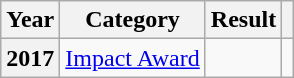<table class="wikitable sortable plainrowheaders">
<tr>
<th scope="col">Year</th>
<th scope="col">Category</th>
<th scope="col">Result</th>
<th scope="col"></th>
</tr>
<tr>
<th scope="row">2017</th>
<td><a href='#'>Impact Award</a></td>
<td></td>
<td align="center"></td>
</tr>
</table>
